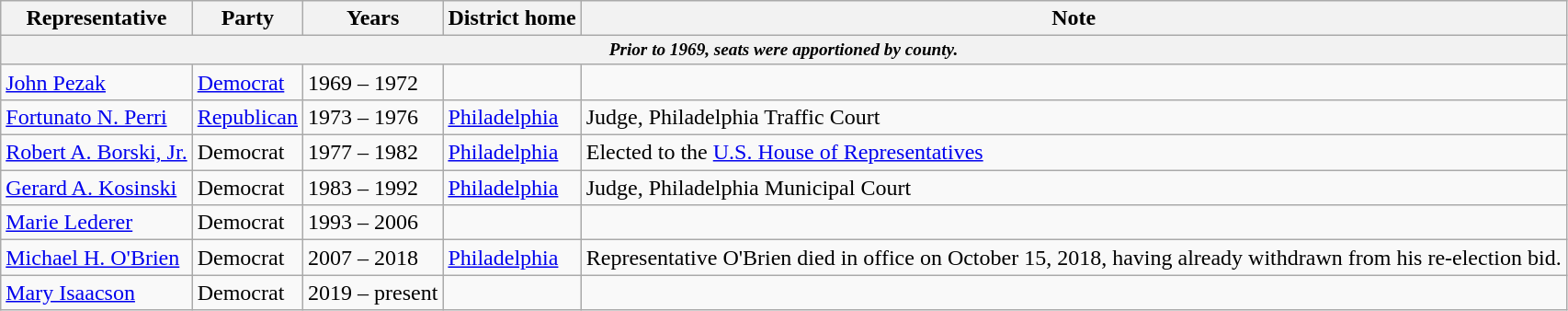<table class=wikitable>
<tr valign=bottom>
<th>Representative</th>
<th>Party</th>
<th>Years</th>
<th>District home</th>
<th>Note</th>
</tr>
<tr>
<th colspan=5 style="font-size: 80%;"><em>Prior to 1969, seats were apportioned by county.</em></th>
</tr>
<tr>
<td><a href='#'>John Pezak</a></td>
<td><a href='#'>Democrat</a></td>
<td>1969 – 1972</td>
<td></td>
<td></td>
</tr>
<tr>
<td><a href='#'>Fortunato N. Perri</a></td>
<td><a href='#'>Republican</a></td>
<td>1973 – 1976</td>
<td><a href='#'>Philadelphia</a></td>
<td>Judge, Philadelphia Traffic Court</td>
</tr>
<tr>
<td><a href='#'>Robert A. Borski, Jr.</a></td>
<td>Democrat</td>
<td>1977 – 1982</td>
<td><a href='#'>Philadelphia</a></td>
<td>Elected to the <a href='#'>U.S. House of Representatives</a></td>
</tr>
<tr>
<td><a href='#'>Gerard A. Kosinski</a></td>
<td>Democrat</td>
<td>1983 – 1992</td>
<td><a href='#'>Philadelphia</a></td>
<td>Judge, Philadelphia Municipal Court</td>
</tr>
<tr>
<td><a href='#'>Marie Lederer</a></td>
<td>Democrat</td>
<td>1993 – 2006</td>
<td></td>
<td></td>
</tr>
<tr>
<td><a href='#'>Michael H. O'Brien</a></td>
<td>Democrat</td>
<td>2007 – 2018</td>
<td><a href='#'>Philadelphia</a></td>
<td>Representative O'Brien died in office on October 15, 2018, having already withdrawn from his re-election bid.</td>
</tr>
<tr>
<td><a href='#'>Mary Isaacson</a></td>
<td>Democrat</td>
<td>2019 – present</td>
<td></td>
<td></td>
</tr>
</table>
